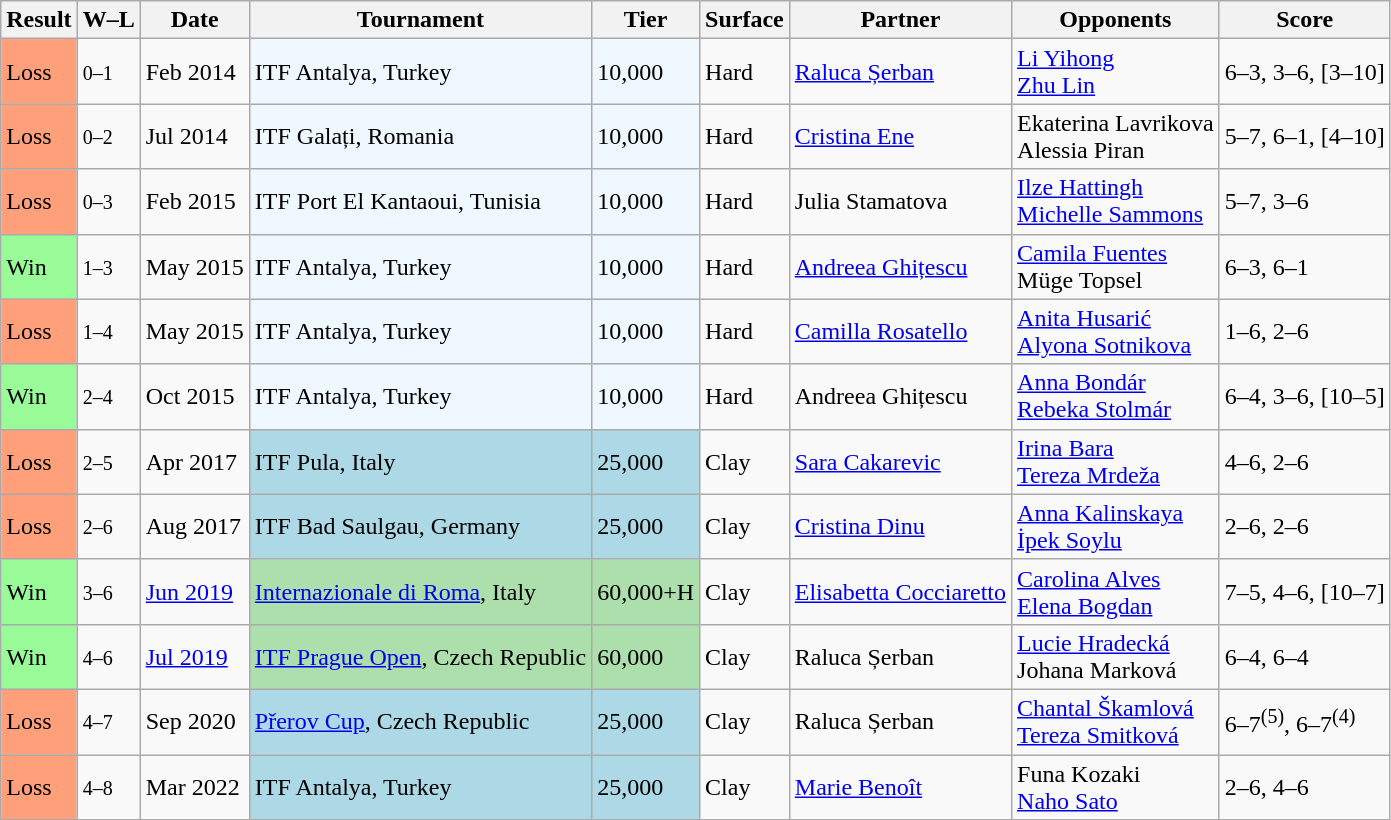<table class="wikitable sortable">
<tr>
<th>Result</th>
<th class="unsortable">W–L</th>
<th>Date</th>
<th>Tournament</th>
<th>Tier</th>
<th>Surface</th>
<th>Partner</th>
<th>Opponents</th>
<th class="unsortable">Score</th>
</tr>
<tr>
<td style="background:#ffa07a;">Loss</td>
<td><small>0–1</small></td>
<td>Feb 2014</td>
<td style="background:#f0f8ff;">ITF Antalya, Turkey</td>
<td style="background:#f0f8ff;">10,000</td>
<td>Hard</td>
<td> <a href='#'>Raluca Șerban</a></td>
<td> <a href='#'>Li Yihong</a> <br>  <a href='#'>Zhu Lin</a></td>
<td>6–3, 3–6, [3–10]</td>
</tr>
<tr>
<td style="background:#ffa07a;">Loss</td>
<td><small>0–2</small></td>
<td>Jul 2014</td>
<td style="background:#f0f8ff;">ITF Galați, Romania</td>
<td style="background:#f0f8ff;">10,000</td>
<td>Hard</td>
<td> <a href='#'>Cristina Ene</a></td>
<td> Ekaterina Lavrikova <br>  Alessia Piran</td>
<td>5–7, 6–1, [4–10]</td>
</tr>
<tr>
<td style="background:#ffa07a;">Loss</td>
<td><small>0–3</small></td>
<td>Feb 2015</td>
<td style="background:#f0f8ff;">ITF Port El Kantaoui, Tunisia</td>
<td style="background:#f0f8ff;">10,000</td>
<td>Hard</td>
<td> Julia Stamatova</td>
<td> <a href='#'>Ilze Hattingh</a> <br>  <a href='#'>Michelle Sammons</a></td>
<td>5–7, 3–6</td>
</tr>
<tr>
<td style="background:#98fb98;">Win</td>
<td><small>1–3</small></td>
<td>May 2015</td>
<td style="background:#f0f8ff;">ITF Antalya, Turkey</td>
<td style="background:#f0f8ff;">10,000</td>
<td>Hard</td>
<td> <a href='#'>Andreea Ghițescu</a></td>
<td> <a href='#'>Camila Fuentes</a> <br>  Müge Topsel</td>
<td>6–3, 6–1</td>
</tr>
<tr>
<td bgcolor=FFA07A>Loss</td>
<td><small>1–4</small></td>
<td>May 2015</td>
<td style="background:#f0f8ff;">ITF Antalya, Turkey</td>
<td style="background:#f0f8ff;">10,000</td>
<td>Hard</td>
<td> <a href='#'>Camilla Rosatello</a></td>
<td> <a href='#'>Anita Husarić</a> <br>  <a href='#'>Alyona Sotnikova</a></td>
<td>1–6, 2–6</td>
</tr>
<tr>
<td style="background:#98fb98;">Win</td>
<td><small>2–4</small></td>
<td>Oct 2015</td>
<td style="background:#f0f8ff;">ITF Antalya, Turkey</td>
<td style="background:#f0f8ff;">10,000</td>
<td>Hard</td>
<td> Andreea Ghițescu</td>
<td> <a href='#'>Anna Bondár</a> <br>  <a href='#'>Rebeka Stolmár</a></td>
<td>6–4, 3–6, [10–5]</td>
</tr>
<tr>
<td bgcolor=FFA07A>Loss</td>
<td><small>2–5</small></td>
<td>Apr 2017</td>
<td style="background:lightblue;">ITF Pula, Italy</td>
<td style="background:lightblue;">25,000</td>
<td>Clay</td>
<td> <a href='#'>Sara Cakarevic</a></td>
<td> <a href='#'>Irina Bara</a> <br>  <a href='#'>Tereza Mrdeža</a></td>
<td>4–6, 2–6</td>
</tr>
<tr>
<td bgcolor=FFA07A>Loss</td>
<td><small>2–6</small></td>
<td>Aug 2017</td>
<td style="background:lightblue;">ITF Bad Saulgau, Germany</td>
<td style="background:lightblue;">25,000</td>
<td>Clay</td>
<td> <a href='#'>Cristina Dinu</a></td>
<td> <a href='#'>Anna Kalinskaya</a> <br>  <a href='#'>İpek Soylu</a></td>
<td>2–6, 2–6</td>
</tr>
<tr>
<td bgcolor=98FB98>Win</td>
<td><small>3–6</small></td>
<td><a href='#'>Jun 2019</a></td>
<td style="background:#addfad;"><a href='#'>Internazionale di Roma</a>, Italy</td>
<td style="background:#addfad;">60,000+H</td>
<td>Clay</td>
<td> <a href='#'>Elisabetta Cocciaretto</a></td>
<td> <a href='#'>Carolina Alves</a> <br>  <a href='#'>Elena Bogdan</a></td>
<td>7–5, 4–6, [10–7]</td>
</tr>
<tr>
<td bgcolor=98FB98>Win</td>
<td><small>4–6</small></td>
<td><a href='#'>Jul 2019</a></td>
<td style="background:#addfad;"><a href='#'>ITF Prague Open</a>, Czech Republic</td>
<td style="background:#addfad;">60,000</td>
<td>Clay</td>
<td> Raluca Șerban</td>
<td> <a href='#'>Lucie Hradecká</a> <br>  Johana Marková</td>
<td>6–4, 6–4</td>
</tr>
<tr>
<td bgcolor=FFA07A>Loss</td>
<td><small>4–7</small></td>
<td>Sep 2020</td>
<td style="background:lightblue;"><a href='#'>Přerov Cup</a>, Czech Republic</td>
<td style="background:lightblue;">25,000</td>
<td>Clay</td>
<td> Raluca Șerban</td>
<td> <a href='#'>Chantal Škamlová</a> <br>  <a href='#'>Tereza Smitková</a></td>
<td>6–7<sup>(5)</sup>, 6–7<sup>(4)</sup></td>
</tr>
<tr>
<td bgcolor=FFA07A>Loss</td>
<td><small>4–8</small></td>
<td>Mar 2022</td>
<td style="background:lightblue;">ITF Antalya, Turkey</td>
<td style="background:lightblue;">25,000</td>
<td>Clay</td>
<td> <a href='#'>Marie Benoît</a></td>
<td> Funa Kozaki <br>  <a href='#'>Naho Sato</a></td>
<td>2–6, 4–6</td>
</tr>
</table>
